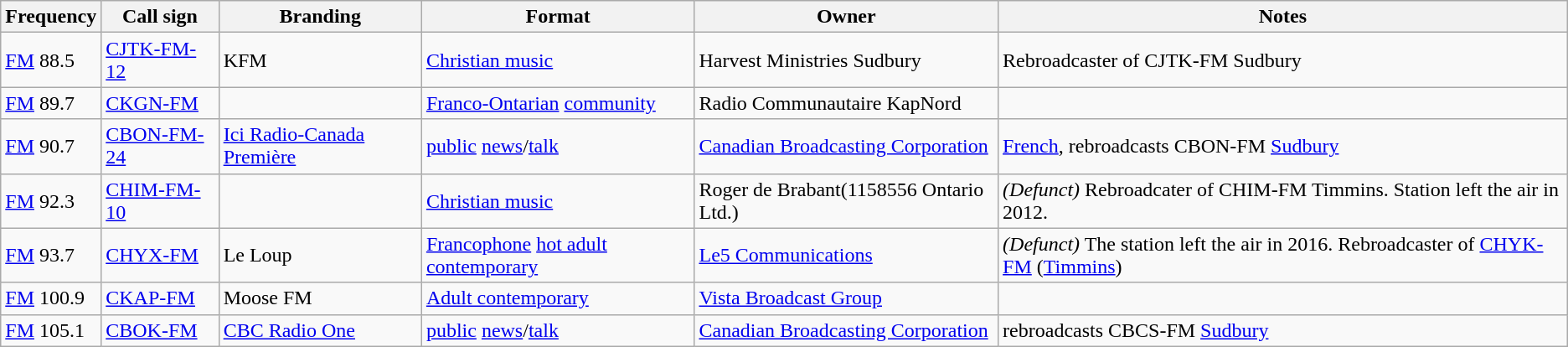<table class="wikitable sortable">
<tr>
<th>Frequency</th>
<th>Call sign</th>
<th>Branding</th>
<th>Format</th>
<th>Owner</th>
<th>Notes</th>
</tr>
<tr>
<td><a href='#'>FM</a> 88.5</td>
<td><a href='#'>CJTK-FM-12</a></td>
<td>KFM</td>
<td><a href='#'>Christian music</a></td>
<td>Harvest Ministries Sudbury</td>
<td>Rebroadcaster of CJTK-FM Sudbury</td>
</tr>
<tr>
<td><a href='#'>FM</a> 89.7</td>
<td><a href='#'>CKGN-FM</a></td>
<td></td>
<td><a href='#'>Franco-Ontarian</a> <a href='#'>community</a></td>
<td>Radio Communautaire KapNord</td>
<td></td>
</tr>
<tr>
<td><a href='#'>FM</a> 90.7</td>
<td><a href='#'>CBON-FM-24</a></td>
<td><a href='#'>Ici Radio-Canada Première</a></td>
<td><a href='#'>public</a> <a href='#'>news</a>/<a href='#'>talk</a></td>
<td><a href='#'>Canadian Broadcasting Corporation</a></td>
<td><a href='#'>French</a>, rebroadcasts CBON-FM <a href='#'>Sudbury</a></td>
</tr>
<tr>
<td><a href='#'>FM</a> 92.3</td>
<td><a href='#'>CHIM-FM-10</a></td>
<td></td>
<td><a href='#'>Christian music</a></td>
<td>Roger de Brabant(1158556 Ontario Ltd.)</td>
<td><em>(Defunct)</em> Rebroadcater of CHIM-FM Timmins. Station left the air in 2012.</td>
</tr>
<tr>
<td><a href='#'>FM</a> 93.7</td>
<td><a href='#'>CHYX-FM</a></td>
<td>Le Loup</td>
<td><a href='#'>Francophone</a> <a href='#'>hot adult contemporary</a></td>
<td><a href='#'>Le5 Communications</a></td>
<td><em>(Defunct)</em> The station left the air in 2016. Rebroadcaster of <a href='#'>CHYK-FM</a> (<a href='#'>Timmins</a>)</td>
</tr>
<tr>
<td><a href='#'>FM</a> 100.9</td>
<td><a href='#'>CKAP-FM</a></td>
<td>Moose FM</td>
<td><a href='#'>Adult contemporary</a></td>
<td><a href='#'>Vista Broadcast Group</a></td>
<td></td>
</tr>
<tr>
<td><a href='#'>FM</a> 105.1</td>
<td><a href='#'>CBOK-FM</a></td>
<td><a href='#'>CBC Radio One</a></td>
<td><a href='#'>public</a> <a href='#'>news</a>/<a href='#'>talk</a></td>
<td><a href='#'>Canadian Broadcasting Corporation</a></td>
<td>rebroadcasts CBCS-FM <a href='#'>Sudbury</a></td>
</tr>
</table>
